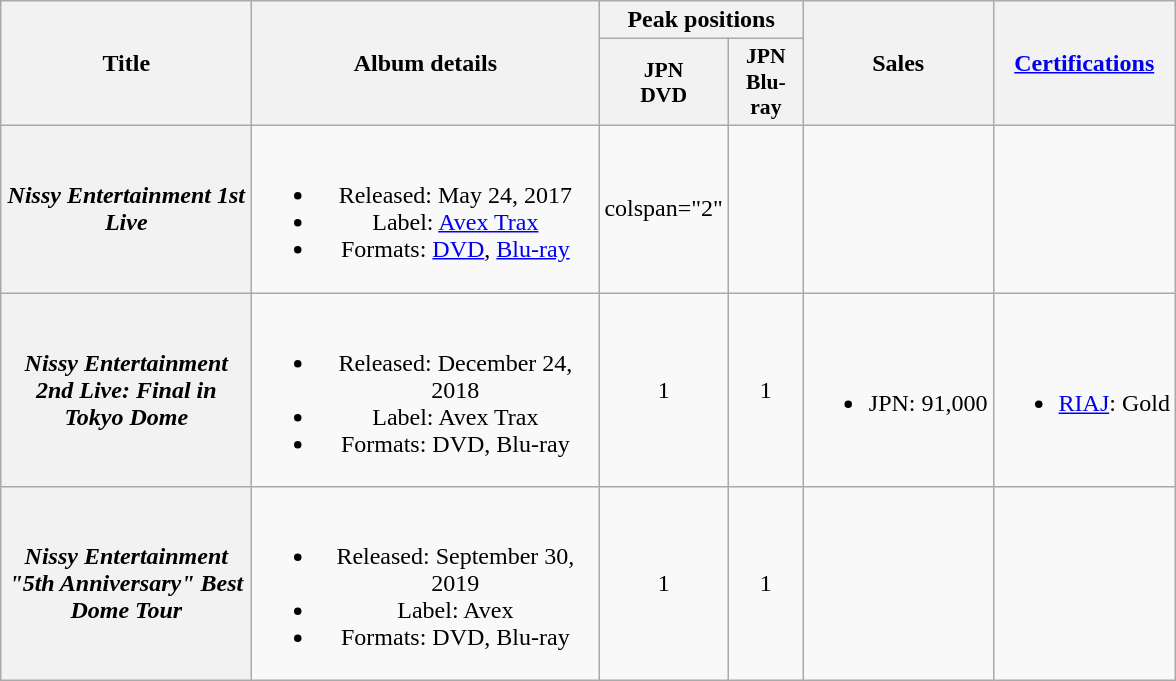<table class="wikitable plainrowheaders" style="text-align:center;">
<tr>
<th scope="col" style="width:10em;" rowspan="2">Title</th>
<th scope="col" style="width:14em;" rowspan="2">Album details</th>
<th scope="col" colspan="2">Peak positions</th>
<th scope="col" rowspan="2">Sales</th>
<th scope="col" rowspan="2"><a href='#'>Certifications</a></th>
</tr>
<tr>
<th scope="col" style="width:3em;font-size:90%;">JPN<br>DVD<br></th>
<th scope="col" style="width:3em;font-size:90%;">JPN<br>Blu-ray<br></th>
</tr>
<tr>
<th scope="row"><em>Nissy Entertainment 1st Live</em></th>
<td><br><ul><li>Released: May 24, 2017</li><li>Label: <a href='#'>Avex Trax</a></li><li>Formats: <a href='#'>DVD</a>, <a href='#'>Blu-ray</a></li></ul></td>
<td>colspan="2" </td>
<td></td>
<td></td>
</tr>
<tr>
<th scope="row"><em>Nissy Entertainment 2nd Live: Final in Tokyo Dome</em></th>
<td><br><ul><li>Released: December 24, 2018</li><li>Label: Avex Trax</li><li>Formats: DVD, Blu-ray</li></ul></td>
<td>1</td>
<td>1</td>
<td><br><ul><li>JPN: 91,000 </li></ul></td>
<td><br><ul><li><a href='#'>RIAJ</a>: Gold</li></ul></td>
</tr>
<tr>
<th scope="row"><em>Nissy Entertainment "5th Anniversary" Best Dome Tour</em></th>
<td><br><ul><li>Released: September 30, 2019</li><li>Label: Avex</li><li>Formats: DVD, Blu-ray</li></ul></td>
<td>1</td>
<td>1</td>
<td></td>
<td></td>
</tr>
</table>
